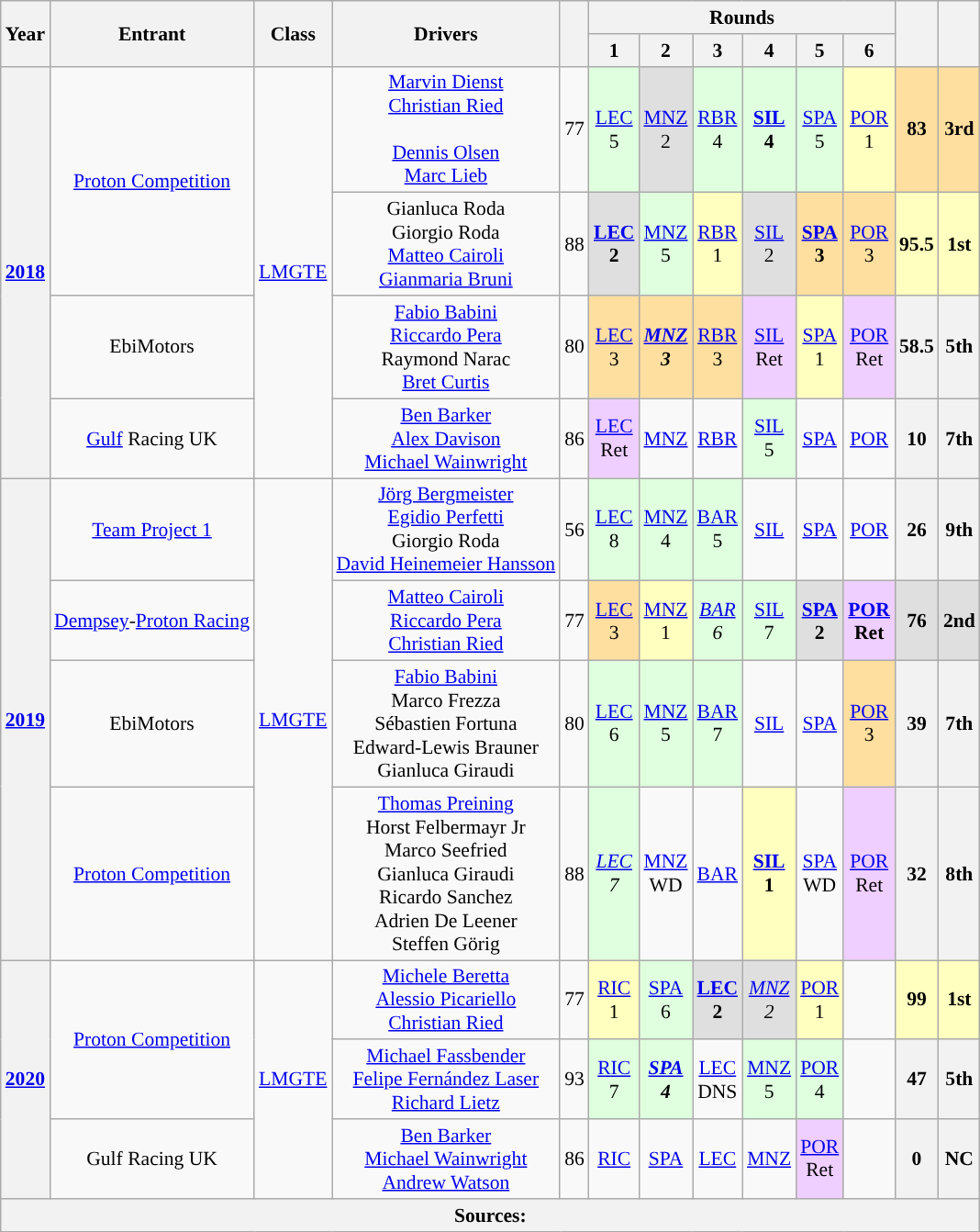<table class="wikitable" style="text-align:center; font-size:90%">
<tr>
<th rowspan="2">Year</th>
<th rowspan="2">Entrant</th>
<th rowspan="2">Class</th>
<th rowspan="2">Drivers</th>
<th rowspan="2"></th>
<th colspan="6">Rounds</th>
<th rowspan="2"></th>
<th rowspan="2"></th>
</tr>
<tr>
<th>1</th>
<th>2</th>
<th>3</th>
<th>4</th>
<th>5</th>
<th>6</th>
</tr>
<tr>
<th rowspan="4"><a href='#'>2018</a></th>
<td rowspan="2"> <a href='#'>Proton Competition</a></td>
<td rowspan="4"><a href='#'>LMGTE</a></td>
<td> <a href='#'>Marvin Dienst</a><br> <a href='#'>Christian Ried</a><br><br> <a href='#'>Dennis Olsen</a><br> <a href='#'>Marc Lieb</a></td>
<td>77</td>
<td style="background:#DFFFDF;"><a href='#'>LEC</a><br>5</td>
<td style="background:#DFDFDF;”"><a href='#'>MNZ</a><br>2</td>
<td style="background:#DFFFDF;"><a href='#'>RBR</a><br>4</td>
<td style="background:#DFFFDF;"><a href='#'><strong>SIL</strong></a><strong><br>4</strong></td>
<td style="background:#DFFFDF;"><a href='#'>SPA</a><br>5</td>
<td style="background:#FFFFBF;”"><a href='#'>POR</a><br>1</td>
<th style="background:#FFDF9F;”">83</th>
<th style="background:#FFDF9F;”">3rd</th>
</tr>
<tr>
<td> Gianluca Roda<br> Giorgio Roda<br> <a href='#'>Matteo Cairoli</a><br> <a href='#'>Gianmaria Bruni</a></td>
<td>88</td>
<td style="background:#DFDFDF;”"><a href='#'><strong>LEC</strong></a><strong><br>2</strong></td>
<td style="background:#DFFFDF;"><a href='#'>MNZ</a><br>5</td>
<td style="background:#FFFFBF;”"><a href='#'>RBR</a><br>1</td>
<td style="background:#DFDFDF;”"><a href='#'>SIL</a><br>2</td>
<td style="background:#FFDF9F;”"><a href='#'><strong>SPA</strong></a><strong><br>3</strong></td>
<td style="background:#FFDF9F;”"><a href='#'>POR</a><br>3</td>
<th style="background:#FFFFBF;”">95.5</th>
<th style="background:#FFFFBF;”">1st</th>
</tr>
<tr>
<td> EbiMotors</td>
<td> <a href='#'>Fabio Babini</a><br> <a href='#'>Riccardo Pera</a><br> Raymond Narac<br> <a href='#'>Bret Curtis</a></td>
<td>80</td>
<td style="background:#FFDF9F;”"><a href='#'>LEC</a><br>3</td>
<td style="background:#FFDF9F;”"><em><a href='#'><strong>MNZ</strong></a><strong><br>3<strong><em></td>
<td style="background:#FFDF9F;”"><a href='#'>RBR</a><br>3</td>
<td style="background:#EFCFFF;"><a href='#'>SIL</a><br>Ret</td>
<td style="background:#FFFFBF;”"><a href='#'>SPA</a><br>1</td>
<td style="background:#EFCFFF;"><a href='#'>POR</a><br>Ret</td>
<th>58.5</th>
<th>5th</th>
</tr>
<tr>
<td> <a href='#'>Gulf</a> Racing UK</td>
<td> <a href='#'>Ben Barker</a><br> <a href='#'>Alex Davison</a><br> <a href='#'>Michael Wainwright</a></td>
<td>86</td>
<td style="background:#EFCFFF;"><a href='#'>LEC</a><br>Ret</td>
<td><a href='#'>MNZ</a></td>
<td><a href='#'>RBR</a></td>
<td style="background:#DFFFDF;"><a href='#'>SIL</a><br>5</td>
<td><a href='#'>SPA</a></td>
<td><a href='#'>POR</a></td>
<th>10</th>
<th>7th</th>
</tr>
<tr>
<th rowspan="4"><a href='#'>2019</a></th>
<td> <a href='#'>Team Project 1</a></td>
<td rowspan="4"><a href='#'>LMGTE</a></td>
<td> <a href='#'>Jörg Bergmeister</a><br> <a href='#'>Egidio Perfetti</a><br> Giorgio Roda<br> <a href='#'>David Heinemeier Hansson</a></td>
<td>56</td>
<td style="background:#DFFFDF;"><a href='#'>LEC</a><br>8</td>
<td style="background:#DFFFDF;"><a href='#'>MNZ</a><br>4</td>
<td style="background:#DFFFDF;"><a href='#'>BAR</a><br>5</td>
<td><a href='#'>SIL</a></td>
<td><a href='#'>SPA</a></td>
<td><a href='#'>POR</a></td>
<th>26</th>
<th>9th</th>
</tr>
<tr>
<td> <a href='#'>Dempsey</a>-<a href='#'>Proton Racing</a></td>
<td> <a href='#'>Matteo Cairoli</a><br> <a href='#'>Riccardo Pera</a><br> <a href='#'>Christian Ried</a></td>
<td>77</td>
<td style="background:#FFDF9F;”"><a href='#'></strong>LEC<strong></a></strong><br>3<strong></td>
<td style="background:#FFFFBF;”"></em><a href='#'></strong>MNZ<strong></a></strong><br>1</em></strong></td>
<td style="background:#DFFFDF;"><a href='#'><em>BAR</em></a><em><br>6</em></td>
<td style="background:#DFFFDF;"><a href='#'>SIL</a><br>7</td>
<td style="background:#DFDFDF;”"><a href='#'><strong>SPA</strong></a><strong><br>2</strong></td>
<td style="background:#EFCFFF;"><a href='#'><strong>POR</strong></a><strong><br>Ret</strong></td>
<th style="background:#DFDFDF;”">76</th>
<th style="background:#DFDFDF;”">2nd</th>
</tr>
<tr>
<td> EbiMotors</td>
<td> <a href='#'>Fabio Babini</a><br> Marco Frezza<br> Sébastien Fortuna<br> Edward-Lewis Brauner<br> Gianluca Giraudi</td>
<td>80</td>
<td style="background:#DFFFDF;"><a href='#'>LEC</a><br>6</td>
<td style="background:#DFFFDF;"><a href='#'>MNZ</a><br>5</td>
<td style="background:#DFFFDF;"><a href='#'>BAR</a><br>7</td>
<td><a href='#'>SIL</a></td>
<td><a href='#'>SPA</a></td>
<td style="background:#FFDF9F;”"><a href='#'>POR</a><br>3</td>
<th>39</th>
<th>7th</th>
</tr>
<tr>
<td> <a href='#'>Proton Competition</a></td>
<td> <a href='#'>Thomas Preining</a><br> Horst Felbermayr Jr<br> Marco Seefried<br> Gianluca Giraudi<br> Ricardo Sanchez<br> Adrien De Leener<br> Steffen Görig</td>
<td>88</td>
<td style="background:#DFFFDF;"><a href='#'><em>LEC</em></a><em><br>7</em></td>
<td><a href='#'>MNZ</a><br>WD</td>
<td><a href='#'>BAR</a></td>
<td style="background:#FFFFBF;”"><a href='#'><strong>SIL</strong></a><strong><br>1</strong></td>
<td><a href='#'>SPA</a><br>WD</td>
<td style="background:#EFCFFF;"><a href='#'>POR</a><br>Ret</td>
<th>32</th>
<th>8th</th>
</tr>
<tr>
<th rowspan="3"><a href='#'>2020</a></th>
<td rowspan="2"> <a href='#'>Proton Competition</a></td>
<td rowspan="3"><a href='#'>LMGTE</a></td>
<td> <a href='#'>Michele Beretta</a><br> <a href='#'>Alessio Picariello</a><br> <a href='#'>Christian Ried</a></td>
<td>77</td>
<td style="background:#FFFFBF;”"><a href='#'>RIC</a><br>1</td>
<td style="background:#DFFFDF;"><a href='#'>SPA</a><br>6</td>
<td style="background:#DFDFDF;”"><a href='#'><strong>LEC</strong></a><strong><br>2</strong></td>
<td style="background:#DFDFDF;”"><a href='#'><em>MNZ</em></a><em><br>2</em></td>
<td style="background:#FFFFBF;”"><a href='#'>POR</a><br>1</td>
<td></td>
<th style="background:#FFFFBF;”">99</th>
<th style="background:#FFFFBF;”">1st</th>
</tr>
<tr>
<td> <a href='#'>Michael Fassbender</a><br> <a href='#'>Felipe Fernández Laser</a><br> <a href='#'>Richard Lietz</a></td>
<td>93</td>
<td style="background:#DFFFDF;"><a href='#'>RIC</a><br>7</td>
<td style="background:#DFFFDF;"><em><a href='#'><strong>SPA</strong></a><strong><br>4<strong><em></td>
<td><a href='#'>LEC</a><br>DNS</td>
<td style="background:#DFFFDF;"><a href='#'>MNZ</a><br>5</td>
<td style="background:#DFFFDF;"><a href='#'>POR</a><br>4</td>
<td></td>
<th>47</th>
<th>5th</th>
</tr>
<tr>
<td> Gulf Racing UK</td>
<td> <a href='#'>Ben Barker</a><br> <a href='#'>Michael Wainwright</a><br> <a href='#'>Andrew Watson</a></td>
<td>86</td>
<td><a href='#'>RIC</a></td>
<td><a href='#'>SPA</a></td>
<td><a href='#'>LEC</a></td>
<td><a href='#'>MNZ</a></td>
<td style="background:#EFCFFF;"><a href='#'>POR</a><br>Ret</td>
<td></td>
<th>0</th>
<th>NC</th>
</tr>
<tr>
<th colspan="13">Sources:</th>
</tr>
</table>
